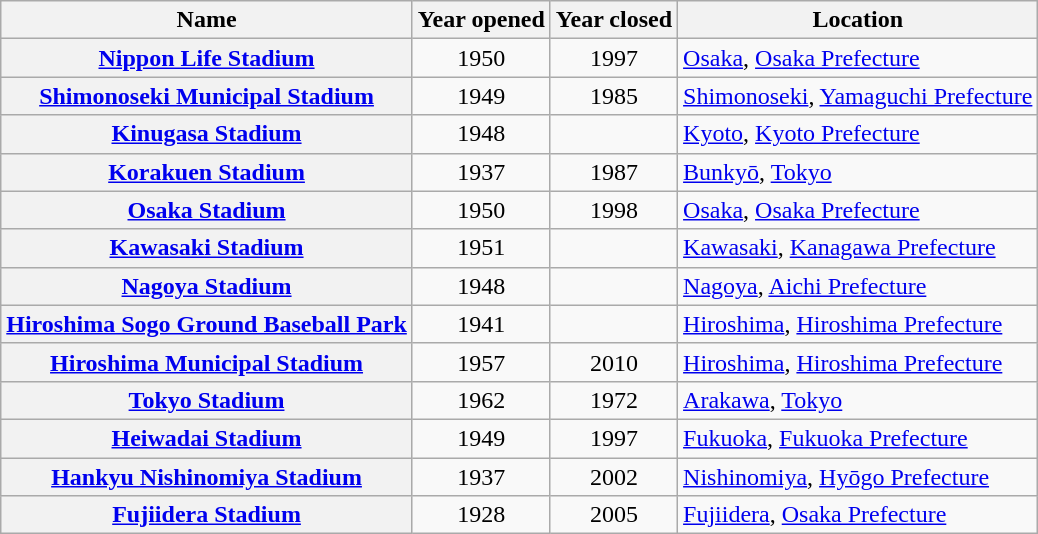<table class="wikitable sortable plainrowheaders">
<tr>
<th scope="col">Name</th>
<th scope="col">Year opened</th>
<th scope="col">Year closed</th>
<th scope="col">Location</th>
</tr>
<tr>
<th scope="row"><a href='#'>Nippon Life Stadium</a></th>
<td align="center">1950</td>
<td align="center">1997</td>
<td><a href='#'>Osaka</a>, <a href='#'>Osaka Prefecture</a></td>
</tr>
<tr>
<th scope="row"><a href='#'>Shimonoseki Municipal Stadium</a></th>
<td align="center">1949</td>
<td align="center">1985</td>
<td><a href='#'>Shimonoseki</a>, <a href='#'>Yamaguchi Prefecture</a></td>
</tr>
<tr>
<th scope="row"><a href='#'>Kinugasa Stadium</a></th>
<td align="center">1948</td>
<td align="center"></td>
<td><a href='#'>Kyoto</a>, <a href='#'>Kyoto Prefecture</a></td>
</tr>
<tr>
<th scope="row"><a href='#'>Korakuen Stadium</a></th>
<td align="center">1937</td>
<td align="center">1987</td>
<td><a href='#'>Bunkyō</a>, <a href='#'>Tokyo</a></td>
</tr>
<tr>
<th scope="row"><a href='#'>Osaka Stadium</a></th>
<td align="center">1950</td>
<td align="center">1998</td>
<td><a href='#'>Osaka</a>, <a href='#'>Osaka Prefecture</a></td>
</tr>
<tr>
<th scope="row"><a href='#'>Kawasaki Stadium</a></th>
<td align="center">1951</td>
<td align="center"></td>
<td><a href='#'>Kawasaki</a>, <a href='#'>Kanagawa Prefecture</a></td>
</tr>
<tr>
<th scope="row"><a href='#'>Nagoya Stadium</a></th>
<td align="center">1948</td>
<td align="center"></td>
<td><a href='#'>Nagoya</a>, <a href='#'>Aichi Prefecture</a></td>
</tr>
<tr>
<th scope="row"><a href='#'>Hiroshima Sogo Ground Baseball Park</a></th>
<td align="center">1941</td>
<td align="center"></td>
<td><a href='#'>Hiroshima</a>, <a href='#'>Hiroshima Prefecture</a></td>
</tr>
<tr>
<th scope="row"><a href='#'>Hiroshima Municipal Stadium</a></th>
<td align="center">1957</td>
<td align="center">2010</td>
<td><a href='#'>Hiroshima</a>, <a href='#'>Hiroshima Prefecture</a></td>
</tr>
<tr>
<th scope="row"><a href='#'>Tokyo Stadium</a></th>
<td align="center">1962</td>
<td align="center">1972</td>
<td><a href='#'>Arakawa</a>, <a href='#'>Tokyo</a></td>
</tr>
<tr>
<th scope="row"><a href='#'>Heiwadai Stadium</a></th>
<td align="center">1949</td>
<td align="center">1997</td>
<td><a href='#'>Fukuoka</a>, <a href='#'>Fukuoka Prefecture</a></td>
</tr>
<tr>
<th scope="row"><a href='#'>Hankyu Nishinomiya Stadium</a></th>
<td align="center">1937</td>
<td align="center">2002</td>
<td><a href='#'>Nishinomiya</a>, <a href='#'>Hyōgo Prefecture</a></td>
</tr>
<tr>
<th scope="row"><a href='#'>Fujiidera Stadium</a></th>
<td align="center">1928</td>
<td align="center">2005</td>
<td><a href='#'>Fujiidera</a>, <a href='#'>Osaka Prefecture</a></td>
</tr>
</table>
